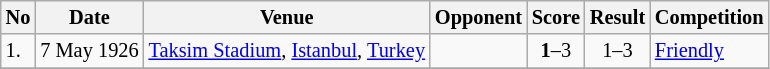<table class="wikitable" style="font-size:85%;">
<tr>
<th>No</th>
<th>Date</th>
<th>Venue</th>
<th>Opponent</th>
<th>Score</th>
<th>Result</th>
<th>Competition</th>
</tr>
<tr>
<td>1.</td>
<td>7 May 1926</td>
<td align=center><a href='#'>Taksim Stadium</a>, <a href='#'>Istanbul</a>, <a href='#'>Turkey</a></td>
<td></td>
<td align=center><strong>1</strong>–3</td>
<td align=center>1–3</td>
<td><a href='#'>Friendly</a></td>
</tr>
<tr>
</tr>
</table>
